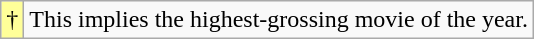<table class="wikitable">
<tr>
<td style="background-color:#FFFF99"align="center">†</td>
<td>This implies the highest-grossing movie of the year.</td>
</tr>
</table>
